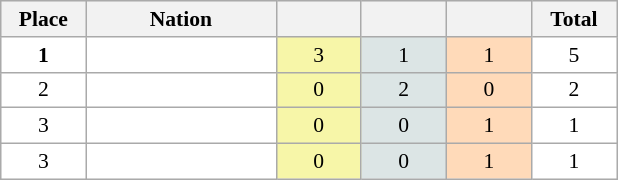<table class=wikitable style="border:1px solid #AAAAAA;font-size:90%">
<tr bgcolor="#EFEFEF">
<th width=50>Place</th>
<th width=120>Nation</th>
<th width=50></th>
<th width=50></th>
<th width=50></th>
<th width=50>Total</th>
</tr>
<tr align="center" valign="top" bgcolor="#FFFFFF">
<td><strong>1</strong></td>
<td align="left"><strong></strong></td>
<td style="background:#F7F6A8;">3</td>
<td style="background:#DCE5E5;">1</td>
<td style="background:#FFDAB9;">1</td>
<td>5</td>
</tr>
<tr align="center" valign="top" bgcolor="#FFFFFF">
<td>2</td>
<td align="left"></td>
<td style="background:#F7F6A8;">0</td>
<td style="background:#DCE5E5;">2</td>
<td style="background:#FFDAB9;">0</td>
<td>2</td>
</tr>
<tr align="center" valign="top" bgcolor="#FFFFFF">
<td>3</td>
<td align="left"></td>
<td style="background:#F7F6A8;">0</td>
<td style="background:#DCE5E5;">0</td>
<td style="background:#FFDAB9;">1</td>
<td>1</td>
</tr>
<tr align="center" valign="top" bgcolor="#FFFFFF">
<td>3</td>
<td align="left"></td>
<td style="background:#F7F6A8;">0</td>
<td style="background:#DCE5E5;">0</td>
<td style="background:#FFDAB9;">1</td>
<td>1</td>
</tr>
</table>
